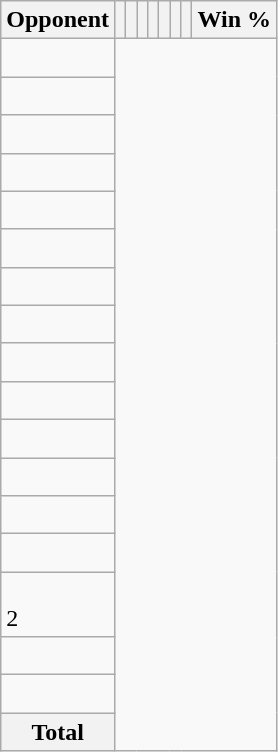<table class="wikitable sortable collapsible collapsed" style="text-align: center;">
<tr>
<th>Opponent</th>
<th></th>
<th></th>
<th></th>
<th></th>
<th></th>
<th></th>
<th></th>
<th>Win %</th>
</tr>
<tr>
<td align="left"><br></td>
</tr>
<tr>
<td align="left"><br></td>
</tr>
<tr>
<td align="left"><br></td>
</tr>
<tr>
<td align="left"><br></td>
</tr>
<tr>
<td align="left"><br></td>
</tr>
<tr>
<td align="left"><br></td>
</tr>
<tr>
<td align="left"><br></td>
</tr>
<tr>
<td align="left"><br></td>
</tr>
<tr>
<td align="left"><br></td>
</tr>
<tr>
<td align="left"><br></td>
</tr>
<tr>
<td align="left"><br></td>
</tr>
<tr>
<td align="left"><br></td>
</tr>
<tr>
<td align="left"><br></td>
</tr>
<tr>
<td align="left"><br></td>
</tr>
<tr>
<td align="left"><br>2</td>
</tr>
<tr>
<td align="left"><br></td>
</tr>
<tr>
<td align="left"><br></td>
</tr>
<tr class="sortbottom">
<th>Total<br></th>
</tr>
</table>
